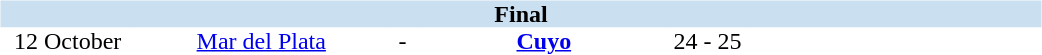<table table width=700>
<tr>
<td width=700 valign="top"><br><table border=0 cellspacing=0 cellpadding=0 style="font-size: 100%; border-collapse: collapse;" width=100%>
<tr bgcolor="#CADFF0">
<td style="font-size:100%"; align="center" colspan="6"><strong>Final</strong></td>
</tr>
<tr align=center bgcolor=#FFFFFF>
<td width=90>12 October</td>
<td width=170><a href='#'>Mar del Plata</a></td>
<td width=20>-</td>
<td width=170><strong><a href='#'>Cuyo</a></strong></td>
<td width=50>24 - 25</td>
<td width=200></td>
</tr>
</table>
</td>
</tr>
</table>
